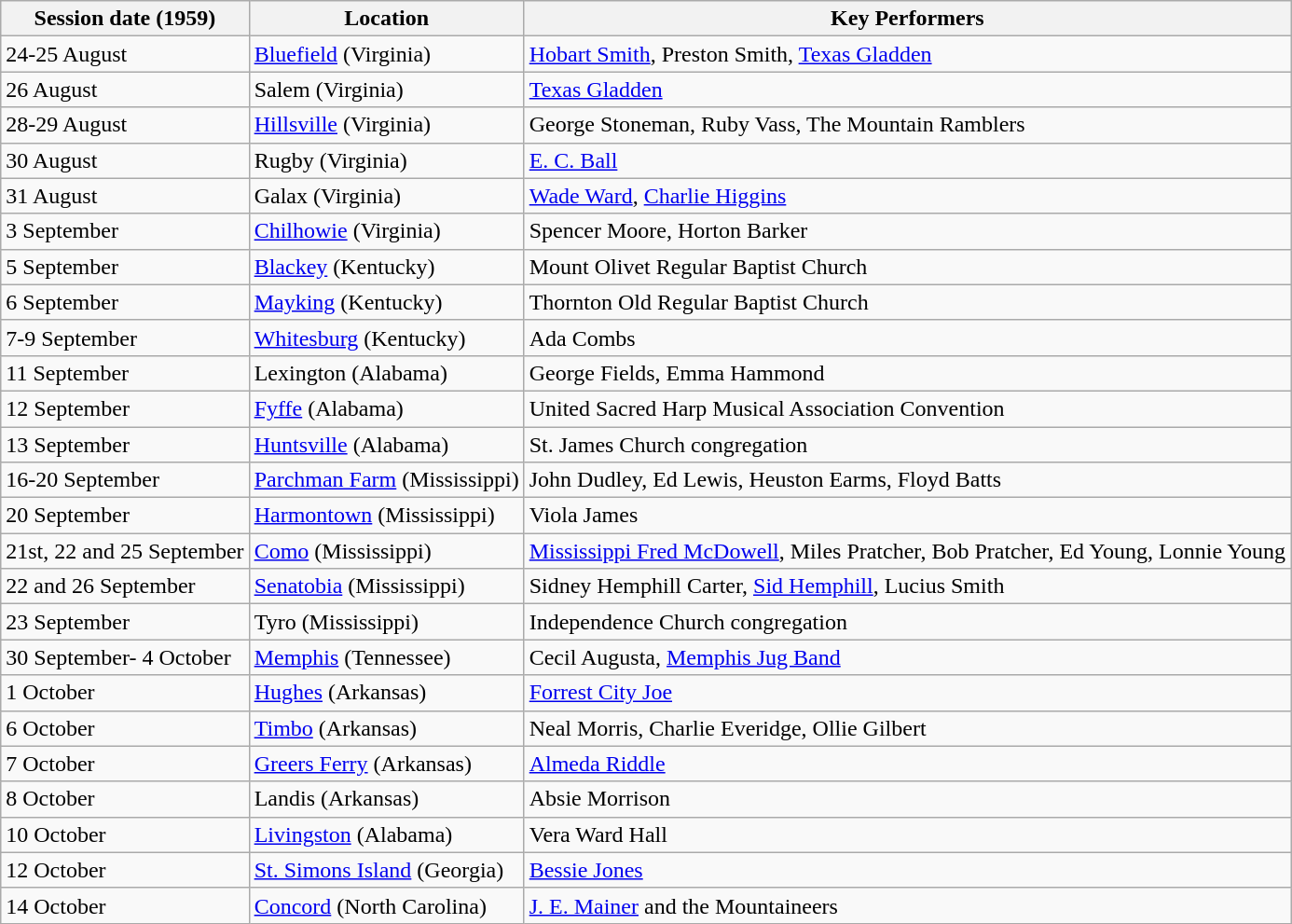<table class="wikitable">
<tr>
<th>Session date (1959)</th>
<th>Location</th>
<th>Key Performers</th>
</tr>
<tr>
<td>24-25 August</td>
<td><a href='#'>Bluefield</a> (Virginia)</td>
<td><a href='#'>Hobart Smith</a>, Preston Smith, <a href='#'>Texas Gladden</a></td>
</tr>
<tr>
<td>26 August</td>
<td>Salem (Virginia)</td>
<td><a href='#'>Texas Gladden</a></td>
</tr>
<tr>
<td>28-29 August</td>
<td><a href='#'>Hillsville</a> (Virginia)</td>
<td>George Stoneman, Ruby Vass, The Mountain Ramblers</td>
</tr>
<tr>
<td>30 August</td>
<td>Rugby (Virginia)</td>
<td><a href='#'>E. C. Ball</a></td>
</tr>
<tr>
<td>31 August</td>
<td>Galax (Virginia)</td>
<td><a href='#'>Wade Ward</a>, <a href='#'>Charlie Higgins</a></td>
</tr>
<tr>
<td>3 September</td>
<td><a href='#'>Chilhowie</a> (Virginia)</td>
<td>Spencer Moore, Horton Barker</td>
</tr>
<tr>
<td>5 September</td>
<td><a href='#'>Blackey</a> (Kentucky)</td>
<td>Mount Olivet Regular Baptist Church</td>
</tr>
<tr>
<td>6 September</td>
<td><a href='#'>Mayking</a> (Kentucky)</td>
<td>Thornton Old Regular Baptist Church</td>
</tr>
<tr>
<td>7-9 September</td>
<td><a href='#'>Whitesburg</a> (Kentucky)</td>
<td>Ada Combs</td>
</tr>
<tr>
<td>11 September</td>
<td>Lexington (Alabama)</td>
<td>George Fields, Emma Hammond</td>
</tr>
<tr>
<td>12 September</td>
<td><a href='#'>Fyffe</a> (Alabama)</td>
<td>United Sacred Harp Musical Association Convention</td>
</tr>
<tr>
<td>13 September</td>
<td><a href='#'>Huntsville</a> (Alabama)</td>
<td>St. James Church congregation</td>
</tr>
<tr>
<td>16-20 September</td>
<td><a href='#'>Parchman Farm</a> (Mississippi)</td>
<td>John Dudley, Ed Lewis, Heuston Earms, Floyd Batts</td>
</tr>
<tr>
<td>20 September</td>
<td><a href='#'>Harmontown</a> (Mississippi)</td>
<td>Viola James</td>
</tr>
<tr>
<td>21st, 22 and 25 September</td>
<td><a href='#'>Como</a> (Mississippi)</td>
<td><a href='#'>Mississippi Fred McDowell</a>, Miles Pratcher, Bob Pratcher, Ed Young, Lonnie Young</td>
</tr>
<tr>
<td>22 and 26 September</td>
<td><a href='#'>Senatobia</a> (Mississippi)</td>
<td>Sidney Hemphill Carter, <a href='#'>Sid Hemphill</a>, Lucius Smith</td>
</tr>
<tr>
<td>23 September</td>
<td>Tyro (Mississippi)</td>
<td>Independence Church congregation</td>
</tr>
<tr>
<td>30 September- 4 October</td>
<td><a href='#'>Memphis</a> (Tennessee)</td>
<td>Cecil Augusta, <a href='#'>Memphis Jug Band</a></td>
</tr>
<tr>
<td>1 October</td>
<td><a href='#'>Hughes</a> (Arkansas)</td>
<td><a href='#'>Forrest City Joe</a></td>
</tr>
<tr>
<td>6 October</td>
<td><a href='#'>Timbo</a> (Arkansas)</td>
<td>Neal Morris, Charlie Everidge, Ollie Gilbert</td>
</tr>
<tr>
<td>7 October</td>
<td><a href='#'>Greers Ferry</a> (Arkansas)</td>
<td><a href='#'>Almeda Riddle</a></td>
</tr>
<tr>
<td>8 October</td>
<td>Landis (Arkansas)</td>
<td>Absie Morrison</td>
</tr>
<tr>
<td>10 October</td>
<td><a href='#'>Livingston</a> (Alabama)</td>
<td>Vera Ward Hall</td>
</tr>
<tr>
<td>12 October</td>
<td><a href='#'>St. Simons Island</a> (Georgia)</td>
<td><a href='#'>Bessie Jones</a></td>
</tr>
<tr>
<td>14 October</td>
<td><a href='#'>Concord</a> (North Carolina)</td>
<td><a href='#'>J. E. Mainer</a> and the Mountaineers</td>
</tr>
</table>
